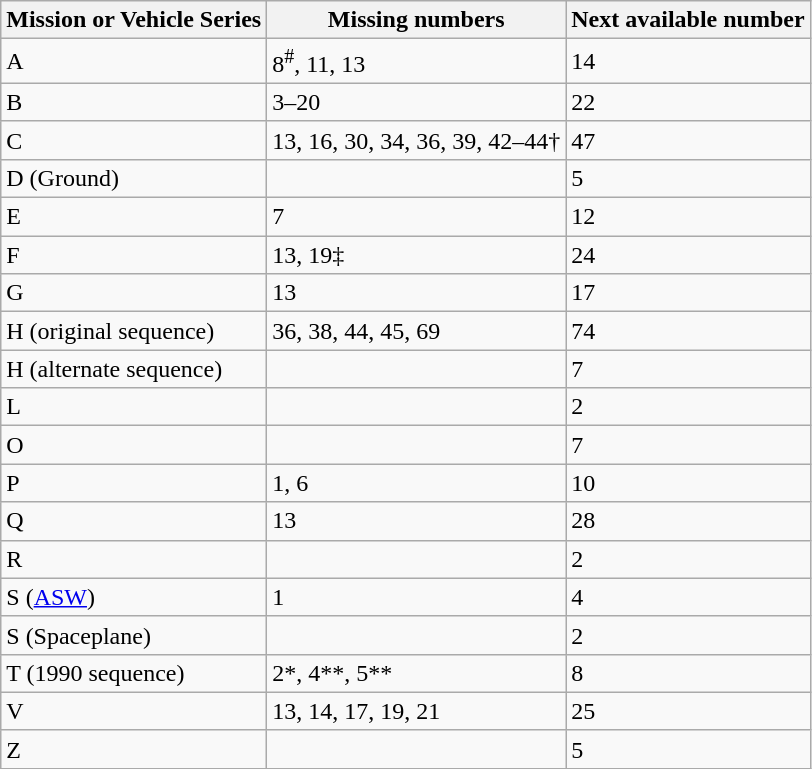<table class="wikitable" valign="top">
<tr>
<th>Mission or Vehicle Series</th>
<th>Missing numbers</th>
<th>Next available number</th>
</tr>
<tr>
<td>A</td>
<td>8<sup>#</sup>, 11, 13</td>
<td>14</td>
</tr>
<tr>
<td>B</td>
<td>3–20</td>
<td>22</td>
</tr>
<tr>
<td>C</td>
<td>13, 16, 30, 34, 36, 39, 42–44†</td>
<td>47</td>
</tr>
<tr>
<td>D (Ground)</td>
<td></td>
<td>5</td>
</tr>
<tr>
<td>E</td>
<td>7</td>
<td>12</td>
</tr>
<tr>
<td>F</td>
<td>13, 19‡</td>
<td>24</td>
</tr>
<tr>
<td>G</td>
<td>13</td>
<td>17</td>
</tr>
<tr>
<td>H (original sequence)</td>
<td>36, 38, 44, 45, 69</td>
<td>74</td>
</tr>
<tr>
<td>H (alternate sequence)</td>
<td></td>
<td>7</td>
</tr>
<tr>
<td>L</td>
<td></td>
<td>2</td>
</tr>
<tr>
<td>O</td>
<td></td>
<td>7</td>
</tr>
<tr>
<td>P</td>
<td>1, 6</td>
<td>10</td>
</tr>
<tr>
<td>Q</td>
<td>13</td>
<td>28</td>
</tr>
<tr>
<td>R</td>
<td></td>
<td>2</td>
</tr>
<tr>
<td>S (<a href='#'>ASW</a>)</td>
<td>1</td>
<td>4</td>
</tr>
<tr>
<td>S (Spaceplane)</td>
<td></td>
<td>2</td>
</tr>
<tr>
<td>T (1990 sequence)</td>
<td>2*, 4**, 5**</td>
<td>8</td>
</tr>
<tr>
<td>V</td>
<td>13, 14, 17, 19, 21</td>
<td>25</td>
</tr>
<tr>
<td>Z</td>
<td></td>
<td>5</td>
</tr>
</table>
